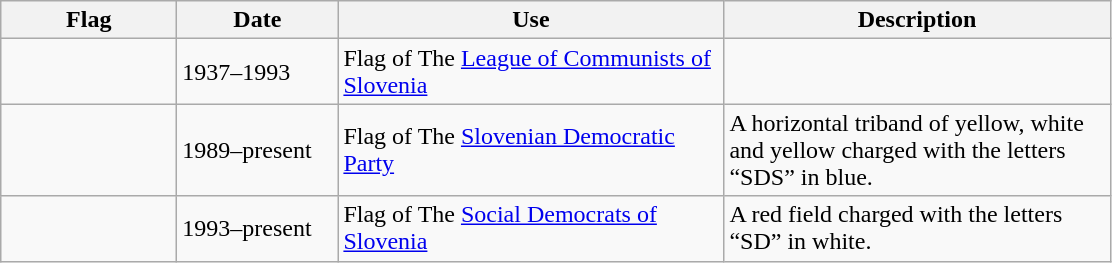<table class="wikitable">
<tr>
<th style="width:110px;">Flag</th>
<th style="width:100px;">Date</th>
<th style="width:250px;">Use</th>
<th style="width:250px;">Description</th>
</tr>
<tr>
<td></td>
<td>1937–1993</td>
<td>Flag of The <a href='#'>League of Communists of Slovenia</a></td>
<td></td>
</tr>
<tr>
<td></td>
<td>1989–present</td>
<td>Flag of The <a href='#'>Slovenian Democratic Party</a></td>
<td>A horizontal triband of yellow, white and yellow charged with the letters “SDS” in blue.</td>
</tr>
<tr>
<td></td>
<td>1993–present</td>
<td>Flag of The <a href='#'>Social Democrats of Slovenia</a></td>
<td>A red field charged with the letters “SD” in white.</td>
</tr>
</table>
